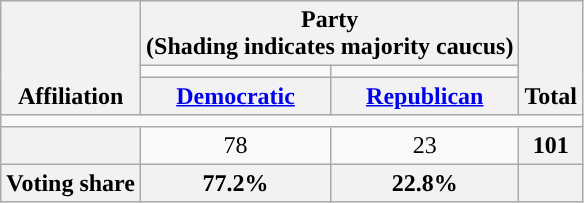<table class=wikitable style="text-align:center">
<tr style="vertical-align:bottom;">
<th rowspan=3>Affiliation</th>
<th colspan=2>Party <div>(Shading indicates majority caucus)</div></th>
<th rowspan=3>Total</th>
</tr>
<tr style="height:5px">
<td style="background-color:"></td>
<td style="background-color:"></td>
</tr>
<tr>
<th><a href='#'>Democratic</a></th>
<th><a href='#'>Republican</a></th>
</tr>
<tr>
<td colspan=5></td>
</tr>
<tr>
<th nowrap style="font-size:80%"></th>
<td>78</td>
<td>23</td>
<th>101</th>
</tr>
<tr>
<th>Voting share</th>
<th>77.2%</th>
<th>22.8%</th>
<th colspan=2></th>
</tr>
</table>
